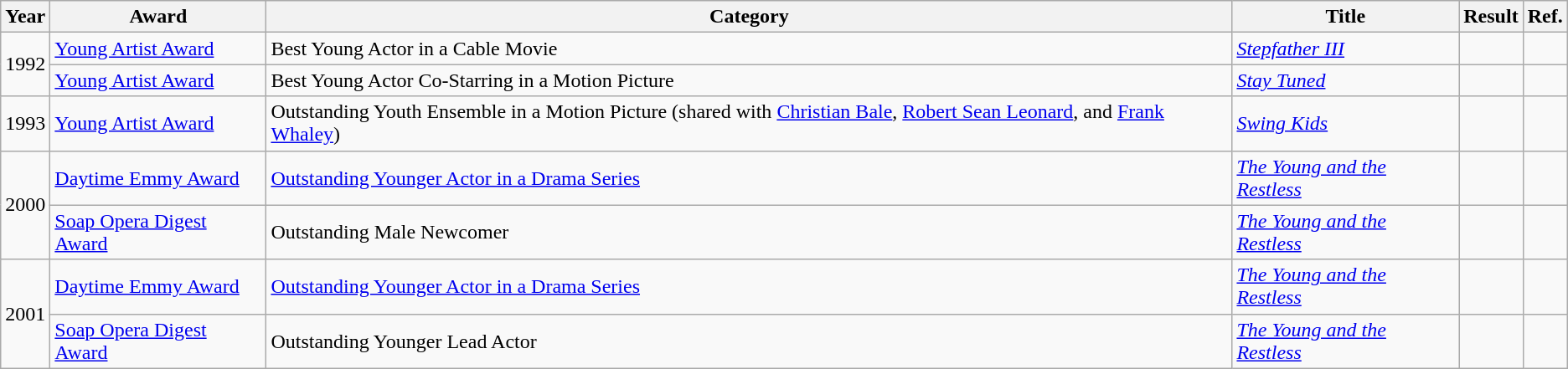<table class="wikitable">
<tr>
<th>Year</th>
<th>Award</th>
<th>Category</th>
<th>Title</th>
<th>Result</th>
<th>Ref.</th>
</tr>
<tr>
<td rowspan="2">1992</td>
<td><a href='#'>Young Artist Award</a></td>
<td>Best Young Actor in a Cable Movie</td>
<td><em><a href='#'>Stepfather III</a></em></td>
<td></td>
<td></td>
</tr>
<tr>
<td><a href='#'>Young Artist Award</a></td>
<td>Best Young Actor Co-Starring in a Motion Picture</td>
<td><em><a href='#'>Stay Tuned</a></em></td>
<td></td>
<td></td>
</tr>
<tr>
<td>1993</td>
<td><a href='#'>Young Artist Award</a></td>
<td>Outstanding Youth Ensemble in a Motion Picture (shared with <a href='#'>Christian Bale</a>, <a href='#'>Robert Sean Leonard</a>, and <a href='#'>Frank Whaley</a>)</td>
<td><em><a href='#'>Swing Kids</a></em></td>
<td></td>
<td></td>
</tr>
<tr>
<td rowspan="2">2000</td>
<td><a href='#'>Daytime Emmy Award</a></td>
<td><a href='#'>Outstanding Younger Actor in a Drama Series</a></td>
<td><em><a href='#'>The Young and the Restless</a></em></td>
<td></td>
<td></td>
</tr>
<tr>
<td><a href='#'>Soap Opera Digest Award</a></td>
<td>Outstanding Male Newcomer</td>
<td><em><a href='#'>The Young and the Restless</a></em></td>
<td></td>
<td></td>
</tr>
<tr>
<td rowspan="2">2001</td>
<td><a href='#'>Daytime Emmy Award</a></td>
<td><a href='#'>Outstanding Younger Actor in a Drama Series</a></td>
<td><em><a href='#'>The Young and the Restless</a></em></td>
<td></td>
<td></td>
</tr>
<tr>
<td><a href='#'>Soap Opera Digest Award</a></td>
<td>Outstanding Younger Lead Actor</td>
<td><em><a href='#'>The Young and the Restless</a></em></td>
<td></td>
<td></td>
</tr>
</table>
